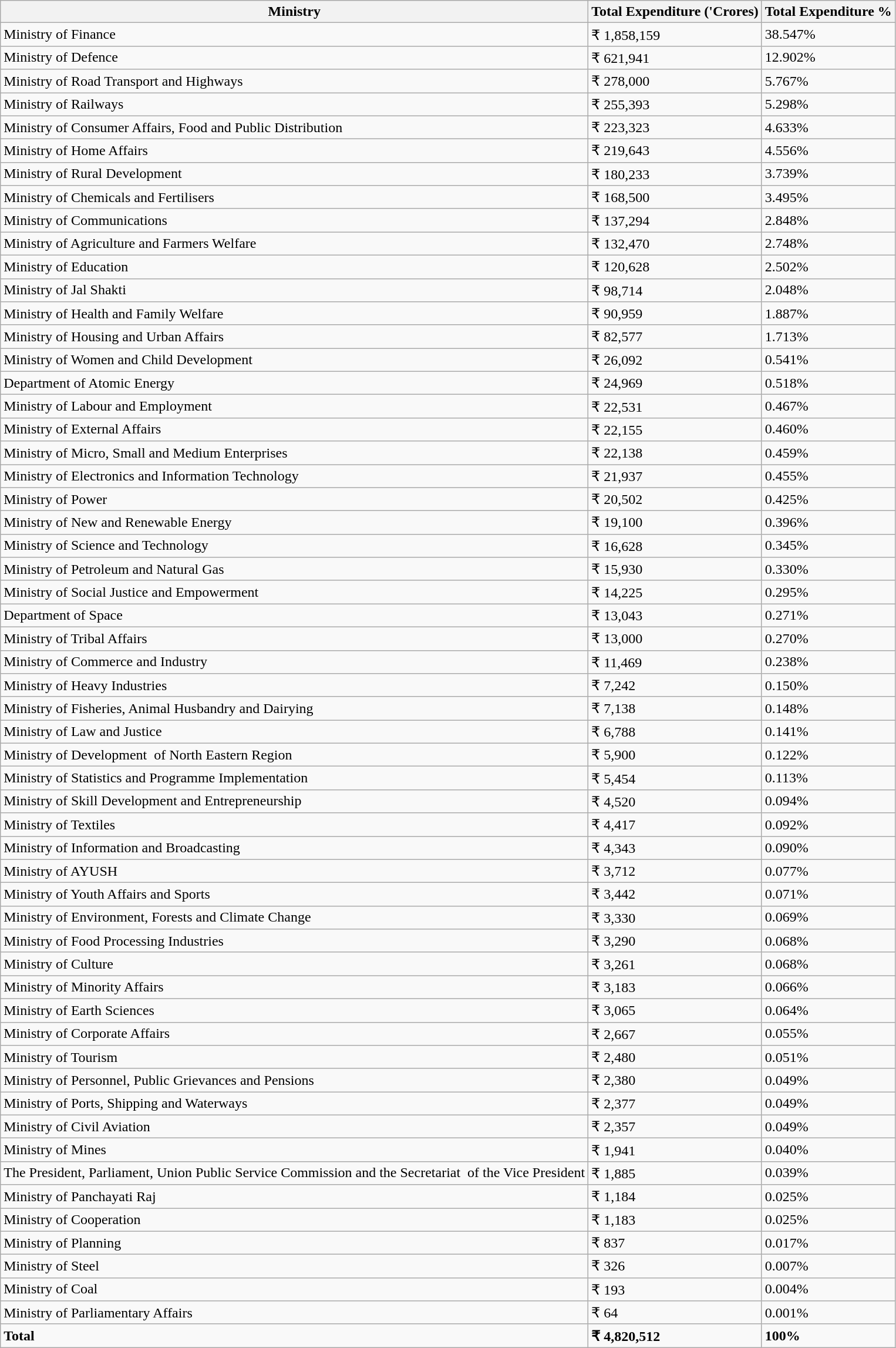<table class="wikitable">
<tr>
<th>Ministry</th>
<th>Total Expenditure ('Crores)</th>
<th>Total Expenditure %</th>
</tr>
<tr>
<td>Ministry of Finance</td>
<td>₹ 1,858,159</td>
<td>38.547%</td>
</tr>
<tr>
<td>Ministry of Defence</td>
<td>₹ 621,941</td>
<td>12.902%</td>
</tr>
<tr>
<td>Ministry of Road Transport  and Highways</td>
<td>₹ 278,000</td>
<td>5.767%</td>
</tr>
<tr>
<td>Ministry of Railways</td>
<td>₹ 255,393</td>
<td>5.298%</td>
</tr>
<tr>
<td>Ministry of Consumer Affairs,  Food and Public Distribution</td>
<td>₹ 223,323</td>
<td>4.633%</td>
</tr>
<tr>
<td>Ministry of Home Affairs</td>
<td>₹ 219,643</td>
<td>4.556%</td>
</tr>
<tr>
<td>Ministry of Rural Development</td>
<td>₹ 180,233</td>
<td>3.739%</td>
</tr>
<tr>
<td>Ministry of  Chemicals and Fertilisers</td>
<td>₹ 168,500</td>
<td>3.495%</td>
</tr>
<tr>
<td>Ministry of Communications</td>
<td>₹ 137,294</td>
<td>2.848%</td>
</tr>
<tr>
<td>Ministry of Agriculture and  Farmers Welfare</td>
<td>₹ 132,470</td>
<td>2.748%</td>
</tr>
<tr>
<td>Ministry of Education</td>
<td>₹ 120,628</td>
<td>2.502%</td>
</tr>
<tr>
<td>Ministry of Jal Shakti</td>
<td>₹ 98,714</td>
<td>2.048%</td>
</tr>
<tr>
<td>Ministry of Health and Family  Welfare</td>
<td>₹ 90,959</td>
<td>1.887%</td>
</tr>
<tr>
<td>Ministry of Housing and Urban  Affairs</td>
<td>₹ 82,577</td>
<td>1.713%</td>
</tr>
<tr>
<td>Ministry of Women and Child  Development</td>
<td>₹ 26,092</td>
<td>0.541%</td>
</tr>
<tr>
<td>Department of Atomic Energy</td>
<td>₹ 24,969</td>
<td>0.518%</td>
</tr>
<tr>
<td>Ministry of Labour and  Employment</td>
<td>₹ 22,531</td>
<td>0.467%</td>
</tr>
<tr>
<td>Ministry of External Affairs</td>
<td>₹ 22,155</td>
<td>0.460%</td>
</tr>
<tr>
<td>Ministry of Micro, Small and  Medium Enterprises</td>
<td>₹ 22,138</td>
<td>0.459%</td>
</tr>
<tr>
<td>Ministry of Electronics and  Information Technology</td>
<td>₹ 21,937</td>
<td>0.455%</td>
</tr>
<tr>
<td>Ministry of Power</td>
<td>₹ 20,502</td>
<td>0.425%</td>
</tr>
<tr>
<td>Ministry of New and Renewable  Energy</td>
<td>₹ 19,100</td>
<td>0.396%</td>
</tr>
<tr>
<td>Ministry of Science and  Technology</td>
<td>₹ 16,628</td>
<td>0.345%</td>
</tr>
<tr>
<td>Ministry of Petroleum and  Natural Gas</td>
<td>₹ 15,930</td>
<td>0.330%</td>
</tr>
<tr>
<td>Ministry of Social Justice  and Empowerment</td>
<td>₹ 14,225</td>
<td>0.295%</td>
</tr>
<tr>
<td>Department of Space</td>
<td>₹ 13,043</td>
<td>0.271%</td>
</tr>
<tr>
<td>Ministry of Tribal Affairs</td>
<td>₹ 13,000</td>
<td>0.270%</td>
</tr>
<tr>
<td>Ministry of Commerce and  Industry</td>
<td>₹ 11,469</td>
<td>0.238%</td>
</tr>
<tr>
<td>Ministry of Heavy Industries</td>
<td>₹ 7,242</td>
<td>0.150%</td>
</tr>
<tr>
<td>Ministry of Fisheries, Animal  Husbandry and Dairying</td>
<td>₹ 7,138</td>
<td>0.148%</td>
</tr>
<tr>
<td>Ministry of Law and Justice</td>
<td>₹ 6,788</td>
<td>0.141%</td>
</tr>
<tr>
<td>Ministry of Development   of North Eastern Region</td>
<td>₹ 5,900</td>
<td>0.122%</td>
</tr>
<tr>
<td>Ministry of Statistics and  Programme Implementation</td>
<td>₹ 5,454</td>
<td>0.113%</td>
</tr>
<tr>
<td>Ministry of Skill Development  and Entrepreneurship</td>
<td>₹ 4,520</td>
<td>0.094%</td>
</tr>
<tr>
<td>Ministry of Textiles</td>
<td>₹ 4,417</td>
<td>0.092%</td>
</tr>
<tr>
<td>Ministry of Information and  Broadcasting</td>
<td>₹ 4,343</td>
<td>0.090%</td>
</tr>
<tr>
<td>Ministry of AYUSH</td>
<td>₹ 3,712</td>
<td>0.077%</td>
</tr>
<tr>
<td>Ministry of Youth Affairs and  Sports</td>
<td>₹ 3,442</td>
<td>0.071%</td>
</tr>
<tr>
<td>Ministry of Environment,  Forests and Climate Change</td>
<td>₹ 3,330</td>
<td>0.069%</td>
</tr>
<tr>
<td>Ministry of Food  Processing Industries</td>
<td>₹ 3,290</td>
<td>0.068%</td>
</tr>
<tr>
<td>Ministry of Culture</td>
<td>₹ 3,261</td>
<td>0.068%</td>
</tr>
<tr>
<td>Ministry of Minority Affairs</td>
<td>₹ 3,183</td>
<td>0.066%</td>
</tr>
<tr>
<td>Ministry of Earth Sciences</td>
<td>₹ 3,065</td>
<td>0.064%</td>
</tr>
<tr>
<td>Ministry of Corporate Affairs</td>
<td>₹ 2,667</td>
<td>0.055%</td>
</tr>
<tr>
<td>Ministry of Tourism</td>
<td>₹ 2,480</td>
<td>0.051%</td>
</tr>
<tr>
<td>Ministry of Personnel, Public  Grievances and Pensions</td>
<td>₹ 2,380</td>
<td>0.049%</td>
</tr>
<tr>
<td>Ministry of Ports, Shipping  and Waterways</td>
<td>₹ 2,377</td>
<td>0.049%</td>
</tr>
<tr>
<td>Ministry of Civil Aviation</td>
<td>₹ 2,357</td>
<td>0.049%</td>
</tr>
<tr>
<td>Ministry of Mines</td>
<td>₹ 1,941</td>
<td>0.040%</td>
</tr>
<tr>
<td>The President, Parliament,  Union Public Service Commission and the Secretariat  of the Vice  President</td>
<td>₹ 1,885</td>
<td>0.039%</td>
</tr>
<tr>
<td>Ministry of Panchayati Raj</td>
<td>₹ 1,184</td>
<td>0.025%</td>
</tr>
<tr>
<td>Ministry of Cooperation</td>
<td>₹ 1,183</td>
<td>0.025%</td>
</tr>
<tr>
<td>Ministry of Planning</td>
<td>₹ 837</td>
<td>0.017%</td>
</tr>
<tr>
<td>Ministry of Steel</td>
<td>₹ 326</td>
<td>0.007%</td>
</tr>
<tr>
<td>Ministry of Coal</td>
<td>₹ 193</td>
<td>0.004%</td>
</tr>
<tr>
<td>Ministry of Parliamentary  Affairs</td>
<td>₹ 64</td>
<td>0.001%</td>
</tr>
<tr>
<td><strong>Total</strong></td>
<td><strong>₹  4,820,512</strong></td>
<td><strong>100%</strong></td>
</tr>
</table>
